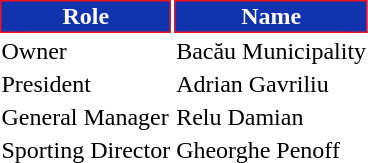<table class="toccolours">
<tr>
<th style="background:#1133ae;color:#FFFFFF;border:1px solid #ee131e;">Role</th>
<th style="background:#1133ae;color:#FFFFFF;border:1px solid #ee131e;">Name</th>
</tr>
<tr>
<td>Owner</td>
<td> Bacău Municipality</td>
</tr>
<tr>
<td>President</td>
<td> Adrian Gavriliu</td>
</tr>
<tr>
<td>General Manager</td>
<td> Relu Damian</td>
</tr>
<tr>
<td>Sporting Director</td>
<td> Gheorghe Penoff</td>
</tr>
</table>
